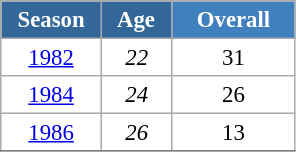<table class="wikitable" style="font-size:95%; text-align:center; border:grey solid 1px; border-collapse:collapse; background:#ffffff;">
<tr>
<th style="background-color:#369; color:white; width:60px;"> Season </th>
<th style="background-color:#369; color:white; width:40px;"> Age </th>
<th style="background-color:#4180be; color:white; width:75px;">Overall</th>
</tr>
<tr>
<td><a href='#'>1982</a></td>
<td><em>22</em></td>
<td>31</td>
</tr>
<tr>
<td><a href='#'>1984</a></td>
<td><em>24</em></td>
<td>26</td>
</tr>
<tr>
<td><a href='#'>1986</a></td>
<td><em>26</em></td>
<td>13</td>
</tr>
<tr>
</tr>
</table>
